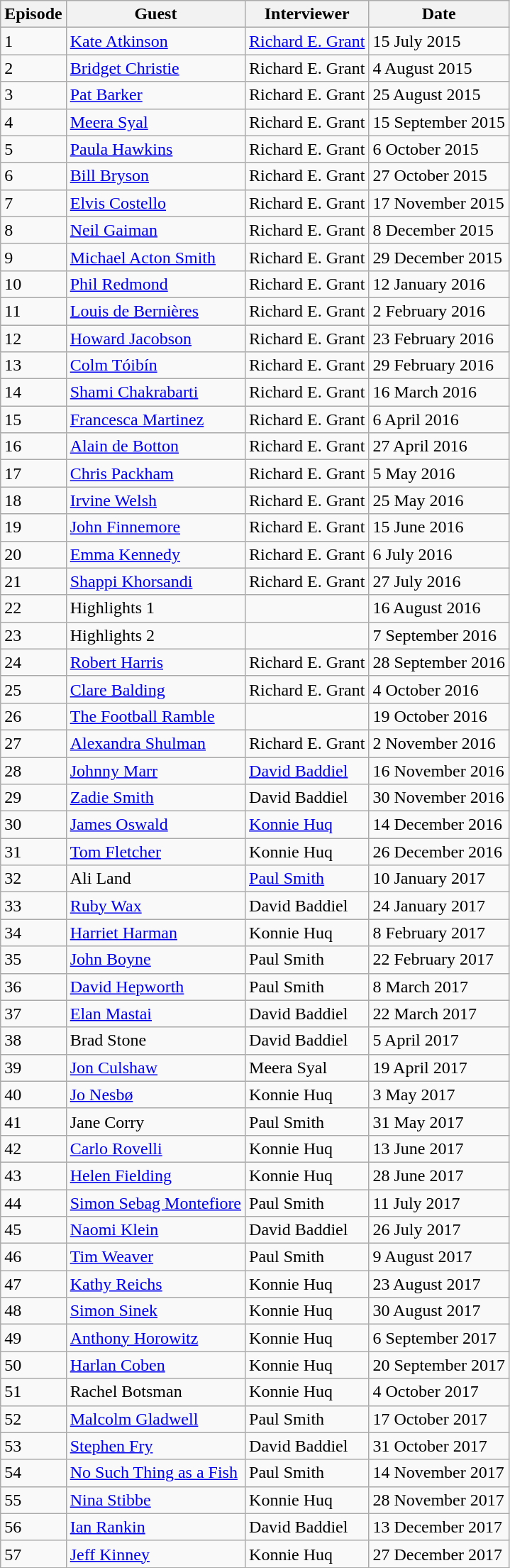<table class="wikitable">
<tr>
<th>Episode</th>
<th>Guest</th>
<th>Interviewer</th>
<th>Date</th>
</tr>
<tr>
<td>1</td>
<td><a href='#'>Kate Atkinson</a></td>
<td><a href='#'>Richard E. Grant</a></td>
<td>15 July 2015</td>
</tr>
<tr>
<td>2</td>
<td><a href='#'>Bridget Christie</a></td>
<td>Richard E. Grant</td>
<td>4 August 2015</td>
</tr>
<tr>
<td>3</td>
<td><a href='#'>Pat Barker</a></td>
<td>Richard E. Grant</td>
<td>25 August 2015</td>
</tr>
<tr>
<td>4</td>
<td><a href='#'>Meera Syal</a></td>
<td>Richard E. Grant</td>
<td>15 September 2015</td>
</tr>
<tr>
<td>5</td>
<td><a href='#'>Paula Hawkins</a></td>
<td>Richard E. Grant</td>
<td>6 October 2015</td>
</tr>
<tr>
<td>6</td>
<td><a href='#'>Bill Bryson</a></td>
<td>Richard E. Grant</td>
<td>27 October 2015</td>
</tr>
<tr>
<td>7</td>
<td><a href='#'>Elvis Costello</a></td>
<td>Richard E. Grant</td>
<td>17 November 2015</td>
</tr>
<tr>
<td>8</td>
<td><a href='#'>Neil Gaiman</a></td>
<td>Richard E. Grant</td>
<td>8 December 2015</td>
</tr>
<tr>
<td>9</td>
<td><a href='#'>Michael Acton Smith</a></td>
<td>Richard E. Grant</td>
<td>29 December 2015</td>
</tr>
<tr>
<td>10</td>
<td><a href='#'>Phil Redmond</a></td>
<td>Richard E. Grant</td>
<td>12 January 2016</td>
</tr>
<tr>
<td>11</td>
<td><a href='#'>Louis de Bernières</a></td>
<td>Richard E. Grant</td>
<td>2 February 2016</td>
</tr>
<tr>
<td>12</td>
<td><a href='#'>Howard Jacobson</a></td>
<td>Richard E. Grant</td>
<td>23 February 2016</td>
</tr>
<tr>
<td>13</td>
<td><a href='#'>Colm Tóibín</a></td>
<td>Richard E. Grant</td>
<td>29 February 2016</td>
</tr>
<tr>
<td>14</td>
<td><a href='#'>Shami Chakrabarti</a></td>
<td>Richard E. Grant</td>
<td>16 March 2016</td>
</tr>
<tr>
<td>15</td>
<td><a href='#'>Francesca Martinez</a></td>
<td>Richard E. Grant</td>
<td>6 April 2016</td>
</tr>
<tr>
<td>16</td>
<td><a href='#'>Alain de Botton</a></td>
<td>Richard E. Grant</td>
<td>27 April 2016</td>
</tr>
<tr>
<td>17</td>
<td><a href='#'>Chris Packham</a></td>
<td>Richard E. Grant</td>
<td>5 May 2016</td>
</tr>
<tr>
<td>18</td>
<td><a href='#'>Irvine Welsh</a></td>
<td>Richard E. Grant</td>
<td>25 May 2016</td>
</tr>
<tr>
<td>19</td>
<td><a href='#'>John Finnemore</a></td>
<td>Richard E. Grant</td>
<td>15 June 2016</td>
</tr>
<tr>
<td>20</td>
<td><a href='#'>Emma Kennedy</a></td>
<td>Richard E. Grant</td>
<td>6 July 2016</td>
</tr>
<tr>
<td>21</td>
<td><a href='#'>Shappi Khorsandi</a></td>
<td>Richard E. Grant</td>
<td>27 July 2016</td>
</tr>
<tr>
<td>22</td>
<td>Highlights 1</td>
<td></td>
<td>16 August 2016</td>
</tr>
<tr>
<td>23</td>
<td>Highlights 2</td>
<td></td>
<td>7 September 2016</td>
</tr>
<tr>
<td>24</td>
<td><a href='#'>Robert Harris</a></td>
<td>Richard E. Grant</td>
<td>28 September 2016</td>
</tr>
<tr>
<td>25</td>
<td><a href='#'>Clare Balding</a></td>
<td>Richard E. Grant</td>
<td>4 October 2016</td>
</tr>
<tr>
<td>26</td>
<td><a href='#'>The Football Ramble</a></td>
<td></td>
<td>19 October 2016</td>
</tr>
<tr>
<td>27</td>
<td><a href='#'>Alexandra Shulman</a></td>
<td>Richard E. Grant</td>
<td>2 November 2016</td>
</tr>
<tr>
<td>28</td>
<td><a href='#'>Johnny Marr</a></td>
<td><a href='#'>David Baddiel</a></td>
<td>16 November 2016</td>
</tr>
<tr>
<td>29</td>
<td><a href='#'>Zadie Smith</a></td>
<td>David Baddiel</td>
<td>30 November 2016</td>
</tr>
<tr>
<td>30</td>
<td><a href='#'>James Oswald</a></td>
<td><a href='#'>Konnie Huq</a></td>
<td>14 December 2016</td>
</tr>
<tr>
<td>31</td>
<td><a href='#'>Tom Fletcher</a></td>
<td>Konnie Huq</td>
<td>26 December 2016</td>
</tr>
<tr>
<td>32</td>
<td>Ali Land</td>
<td><a href='#'>Paul Smith</a></td>
<td>10 January 2017</td>
</tr>
<tr>
<td>33</td>
<td><a href='#'>Ruby Wax</a></td>
<td>David Baddiel</td>
<td>24 January 2017</td>
</tr>
<tr>
<td>34</td>
<td><a href='#'>Harriet Harman</a></td>
<td>Konnie Huq</td>
<td>8 February 2017</td>
</tr>
<tr>
<td>35</td>
<td><a href='#'>John Boyne</a></td>
<td>Paul Smith</td>
<td>22 February 2017</td>
</tr>
<tr>
<td>36</td>
<td><a href='#'>David Hepworth</a></td>
<td>Paul Smith</td>
<td>8 March 2017</td>
</tr>
<tr>
<td>37</td>
<td><a href='#'>Elan Mastai</a></td>
<td>David Baddiel</td>
<td>22 March 2017</td>
</tr>
<tr>
<td>38</td>
<td>Brad Stone</td>
<td>David Baddiel</td>
<td>5 April 2017</td>
</tr>
<tr>
<td>39</td>
<td><a href='#'>Jon Culshaw</a></td>
<td>Meera Syal</td>
<td>19 April 2017</td>
</tr>
<tr>
<td>40</td>
<td><a href='#'>Jo Nesbø</a></td>
<td>Konnie Huq</td>
<td>3 May 2017</td>
</tr>
<tr>
<td>41</td>
<td>Jane Corry</td>
<td>Paul Smith</td>
<td>31 May 2017</td>
</tr>
<tr>
<td>42</td>
<td><a href='#'>Carlo Rovelli</a></td>
<td>Konnie Huq</td>
<td>13 June 2017</td>
</tr>
<tr>
<td>43</td>
<td><a href='#'>Helen Fielding</a></td>
<td>Konnie Huq</td>
<td>28 June 2017</td>
</tr>
<tr>
<td>44</td>
<td><a href='#'>Simon Sebag Montefiore</a></td>
<td>Paul Smith</td>
<td>11 July 2017</td>
</tr>
<tr>
<td>45</td>
<td><a href='#'>Naomi Klein</a></td>
<td>David Baddiel</td>
<td>26 July 2017</td>
</tr>
<tr>
<td>46</td>
<td><a href='#'>Tim Weaver</a></td>
<td>Paul Smith</td>
<td>9 August 2017</td>
</tr>
<tr>
<td>47</td>
<td><a href='#'>Kathy Reichs</a></td>
<td>Konnie Huq</td>
<td>23 August 2017</td>
</tr>
<tr>
<td>48</td>
<td><a href='#'>Simon Sinek</a></td>
<td>Konnie Huq</td>
<td>30 August 2017</td>
</tr>
<tr>
<td>49</td>
<td><a href='#'>Anthony Horowitz</a></td>
<td>Konnie Huq</td>
<td>6 September 2017</td>
</tr>
<tr>
<td>50</td>
<td><a href='#'>Harlan Coben</a></td>
<td>Konnie Huq</td>
<td>20 September 2017</td>
</tr>
<tr>
<td>51</td>
<td>Rachel Botsman</td>
<td>Konnie Huq</td>
<td>4 October 2017</td>
</tr>
<tr>
<td>52</td>
<td><a href='#'>Malcolm Gladwell</a></td>
<td>Paul Smith</td>
<td>17 October  2017</td>
</tr>
<tr>
<td>53</td>
<td><a href='#'>Stephen Fry</a></td>
<td>David Baddiel</td>
<td>31 October 2017</td>
</tr>
<tr>
<td>54</td>
<td><a href='#'>No Such Thing as a Fish</a></td>
<td>Paul Smith</td>
<td>14 November 2017</td>
</tr>
<tr>
<td>55</td>
<td><a href='#'>Nina Stibbe</a></td>
<td>Konnie Huq</td>
<td>28 November 2017</td>
</tr>
<tr>
<td>56</td>
<td><a href='#'>Ian Rankin</a></td>
<td>David Baddiel</td>
<td>13 December 2017</td>
</tr>
<tr>
<td>57</td>
<td><a href='#'>Jeff Kinney</a></td>
<td>Konnie Huq</td>
<td>27 December 2017</td>
</tr>
</table>
